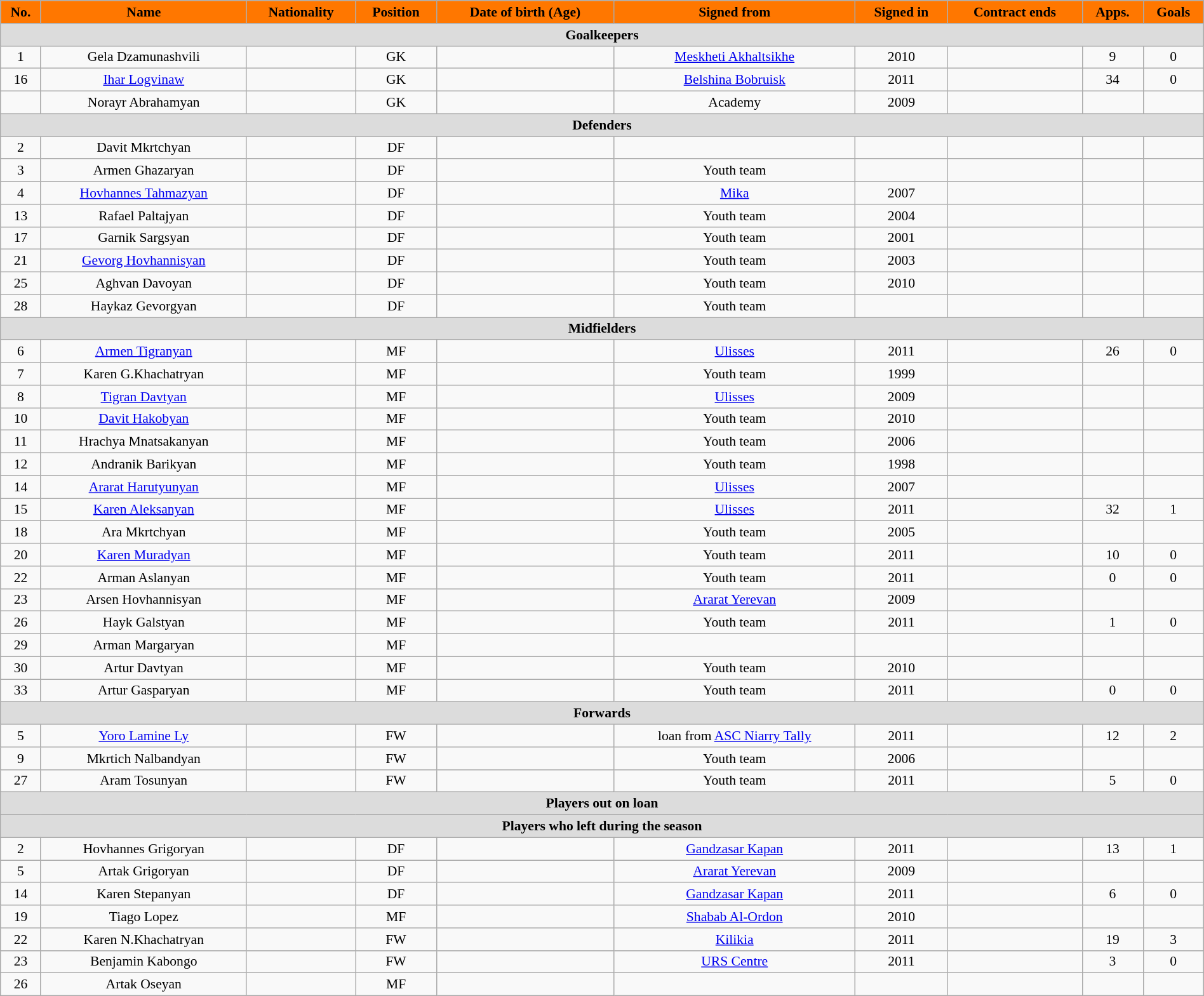<table class="wikitable"  style="text-align:center; font-size:90%; width:100%;">
<tr>
<th style="background:#FF7700; color:#000000; text-align:center;">No.</th>
<th style="background:#FF7700; color:#000000; text-align:center;">Name</th>
<th style="background:#FF7700; color:#000000; text-align:center;">Nationality</th>
<th style="background:#FF7700; color:#000000; text-align:center;">Position</th>
<th style="background:#FF7700; color:#000000; text-align:center;">Date of birth (Age)</th>
<th style="background:#FF7700; color:#000000; text-align:center;">Signed from</th>
<th style="background:#FF7700; color:#000000; text-align:center;">Signed in</th>
<th style="background:#FF7700; color:#000000; text-align:center;">Contract ends</th>
<th style="background:#FF7700; color:#000000; text-align:center;">Apps.</th>
<th style="background:#FF7700; color:#000000; text-align:center;">Goals</th>
</tr>
<tr>
<th colspan="11"  style="background:#dcdcdc; text-align:center;">Goalkeepers</th>
</tr>
<tr>
<td>1</td>
<td>Gela Dzamunashvili</td>
<td></td>
<td>GK</td>
<td></td>
<td><a href='#'>Meskheti Akhaltsikhe</a></td>
<td>2010</td>
<td></td>
<td>9</td>
<td>0</td>
</tr>
<tr>
<td>16</td>
<td><a href='#'>Ihar Logvinaw</a></td>
<td></td>
<td>GK</td>
<td></td>
<td><a href='#'>Belshina Bobruisk</a></td>
<td>2011</td>
<td></td>
<td>34</td>
<td>0</td>
</tr>
<tr>
<td></td>
<td>Norayr Abrahamyan</td>
<td></td>
<td>GK</td>
<td></td>
<td>Academy</td>
<td>2009</td>
<td></td>
<td></td>
<td></td>
</tr>
<tr>
<th colspan="11"  style="background:#dcdcdc; text-align:center;">Defenders</th>
</tr>
<tr>
<td>2</td>
<td>Davit Mkrtchyan</td>
<td></td>
<td>DF</td>
<td></td>
<td></td>
<td></td>
<td></td>
<td></td>
<td></td>
</tr>
<tr>
<td>3</td>
<td>Armen Ghazaryan</td>
<td></td>
<td>DF</td>
<td></td>
<td>Youth team</td>
<td></td>
<td></td>
<td></td>
<td></td>
</tr>
<tr>
<td>4</td>
<td><a href='#'>Hovhannes Tahmazyan</a></td>
<td></td>
<td>DF</td>
<td></td>
<td><a href='#'>Mika</a></td>
<td>2007</td>
<td></td>
<td></td>
<td></td>
</tr>
<tr>
<td>13</td>
<td>Rafael Paltajyan</td>
<td></td>
<td>DF</td>
<td></td>
<td>Youth team</td>
<td>2004</td>
<td></td>
<td></td>
<td></td>
</tr>
<tr>
<td>17</td>
<td>Garnik Sargsyan</td>
<td></td>
<td>DF</td>
<td></td>
<td>Youth team</td>
<td>2001</td>
<td></td>
<td></td>
<td></td>
</tr>
<tr>
<td>21</td>
<td><a href='#'>Gevorg Hovhannisyan</a></td>
<td></td>
<td>DF</td>
<td></td>
<td>Youth team</td>
<td>2003</td>
<td></td>
<td></td>
<td></td>
</tr>
<tr>
<td>25</td>
<td>Aghvan Davoyan</td>
<td></td>
<td>DF</td>
<td></td>
<td>Youth team</td>
<td>2010</td>
<td></td>
<td></td>
<td></td>
</tr>
<tr>
<td>28</td>
<td>Haykaz Gevorgyan</td>
<td></td>
<td>DF</td>
<td></td>
<td>Youth team</td>
<td></td>
<td></td>
<td></td>
<td></td>
</tr>
<tr>
<th colspan="11"  style="background:#dcdcdc; text-align:center;">Midfielders</th>
</tr>
<tr>
<td>6</td>
<td><a href='#'>Armen Tigranyan</a></td>
<td></td>
<td>MF</td>
<td></td>
<td><a href='#'>Ulisses</a></td>
<td>2011</td>
<td></td>
<td>26</td>
<td>0</td>
</tr>
<tr>
<td>7</td>
<td>Karen G.Khachatryan</td>
<td></td>
<td>MF</td>
<td></td>
<td>Youth team</td>
<td>1999</td>
<td></td>
<td></td>
<td></td>
</tr>
<tr>
<td>8</td>
<td><a href='#'>Tigran Davtyan</a></td>
<td></td>
<td>MF</td>
<td></td>
<td><a href='#'>Ulisses</a></td>
<td>2009</td>
<td></td>
<td></td>
<td></td>
</tr>
<tr>
<td>10</td>
<td><a href='#'>Davit Hakobyan</a></td>
<td></td>
<td>MF</td>
<td></td>
<td>Youth team</td>
<td>2010</td>
<td></td>
<td></td>
<td></td>
</tr>
<tr>
<td>11</td>
<td>Hrachya Mnatsakanyan</td>
<td></td>
<td>MF</td>
<td></td>
<td>Youth team</td>
<td>2006</td>
<td></td>
<td></td>
<td></td>
</tr>
<tr>
<td>12</td>
<td>Andranik Barikyan</td>
<td></td>
<td>MF</td>
<td></td>
<td>Youth team</td>
<td>1998</td>
<td></td>
<td></td>
<td></td>
</tr>
<tr>
<td>14</td>
<td><a href='#'>Ararat Harutyunyan</a></td>
<td></td>
<td>MF</td>
<td></td>
<td><a href='#'>Ulisses</a></td>
<td>2007</td>
<td></td>
<td></td>
<td></td>
</tr>
<tr>
<td>15</td>
<td><a href='#'>Karen Aleksanyan</a></td>
<td></td>
<td>MF</td>
<td></td>
<td><a href='#'>Ulisses</a></td>
<td>2011</td>
<td></td>
<td>32</td>
<td>1</td>
</tr>
<tr>
<td>18</td>
<td>Ara Mkrtchyan</td>
<td></td>
<td>MF</td>
<td></td>
<td>Youth team</td>
<td>2005</td>
<td></td>
<td></td>
<td></td>
</tr>
<tr>
<td>20</td>
<td><a href='#'>Karen Muradyan</a></td>
<td></td>
<td>MF</td>
<td></td>
<td>Youth team</td>
<td>2011</td>
<td></td>
<td>10</td>
<td>0</td>
</tr>
<tr>
<td>22</td>
<td>Arman Aslanyan</td>
<td></td>
<td>MF</td>
<td></td>
<td>Youth team</td>
<td>2011</td>
<td></td>
<td>0</td>
<td>0</td>
</tr>
<tr>
<td>23</td>
<td>Arsen Hovhannisyan</td>
<td></td>
<td>MF</td>
<td></td>
<td><a href='#'>Ararat Yerevan</a></td>
<td>2009</td>
<td></td>
<td></td>
<td></td>
</tr>
<tr>
<td>26</td>
<td>Hayk Galstyan</td>
<td></td>
<td>MF</td>
<td></td>
<td>Youth team</td>
<td>2011</td>
<td></td>
<td>1</td>
<td>0</td>
</tr>
<tr>
<td>29</td>
<td>Arman Margaryan</td>
<td></td>
<td>MF</td>
<td></td>
<td></td>
<td></td>
<td></td>
<td></td>
<td></td>
</tr>
<tr>
<td>30</td>
<td>Artur Davtyan</td>
<td></td>
<td>MF</td>
<td></td>
<td>Youth team</td>
<td>2010</td>
<td></td>
<td></td>
<td></td>
</tr>
<tr>
<td>33</td>
<td>Artur Gasparyan</td>
<td></td>
<td>MF</td>
<td></td>
<td>Youth team</td>
<td>2011</td>
<td></td>
<td>0</td>
<td>0</td>
</tr>
<tr>
<th colspan="11"  style="background:#dcdcdc; text-align:center;">Forwards</th>
</tr>
<tr>
<td>5</td>
<td><a href='#'>Yoro Lamine Ly</a></td>
<td></td>
<td>FW</td>
<td></td>
<td>loan from <a href='#'>ASC Niarry Tally</a></td>
<td>2011</td>
<td></td>
<td>12</td>
<td>2</td>
</tr>
<tr>
<td>9</td>
<td>Mkrtich Nalbandyan</td>
<td></td>
<td>FW</td>
<td></td>
<td>Youth team</td>
<td>2006</td>
<td></td>
<td></td>
<td></td>
</tr>
<tr>
<td>27</td>
<td>Aram Tosunyan</td>
<td></td>
<td>FW</td>
<td></td>
<td>Youth team</td>
<td>2011</td>
<td></td>
<td>5</td>
<td>0</td>
</tr>
<tr>
<th colspan="11"  style="background:#dcdcdc; text-align:center;">Players out on loan</th>
</tr>
<tr>
<th colspan="11"  style="background:#dcdcdc; text-align:center;">Players who left during the season</th>
</tr>
<tr>
<td>2</td>
<td>Hovhannes Grigoryan</td>
<td></td>
<td>DF</td>
<td></td>
<td><a href='#'>Gandzasar Kapan</a></td>
<td>2011</td>
<td></td>
<td>13</td>
<td>1</td>
</tr>
<tr>
<td>5</td>
<td>Artak Grigoryan</td>
<td></td>
<td>DF</td>
<td></td>
<td><a href='#'>Ararat Yerevan</a></td>
<td>2009</td>
<td></td>
<td></td>
<td></td>
</tr>
<tr>
<td>14</td>
<td>Karen Stepanyan</td>
<td></td>
<td>DF</td>
<td></td>
<td><a href='#'>Gandzasar Kapan</a></td>
<td>2011</td>
<td></td>
<td>6</td>
<td>0</td>
</tr>
<tr>
<td>19</td>
<td>Tiago Lopez</td>
<td></td>
<td>MF</td>
<td></td>
<td><a href='#'>Shabab Al-Ordon</a></td>
<td>2010</td>
<td></td>
<td></td>
<td></td>
</tr>
<tr>
<td>22</td>
<td>Karen N.Khachatryan</td>
<td></td>
<td>FW</td>
<td></td>
<td><a href='#'>Kilikia</a></td>
<td>2011</td>
<td></td>
<td>19</td>
<td>3</td>
</tr>
<tr>
<td>23</td>
<td>Benjamin Kabongo</td>
<td></td>
<td>FW</td>
<td></td>
<td><a href='#'>URS Centre</a></td>
<td>2011</td>
<td></td>
<td>3</td>
<td>0</td>
</tr>
<tr>
<td>26</td>
<td>Artak Oseyan</td>
<td></td>
<td>MF</td>
<td></td>
<td></td>
<td></td>
<td></td>
<td></td>
<td></td>
</tr>
</table>
